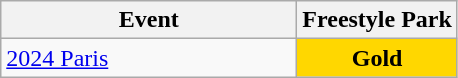<table class="wikitable" style="text-align: center;">
<tr ">
<th style="width:190px;">Event</th>
<th>Freestyle Park</th>
</tr>
<tr>
<td align=left> <a href='#'>2024 Paris</a></td>
<td style="background:gold"><strong>Gold</strong></td>
</tr>
</table>
